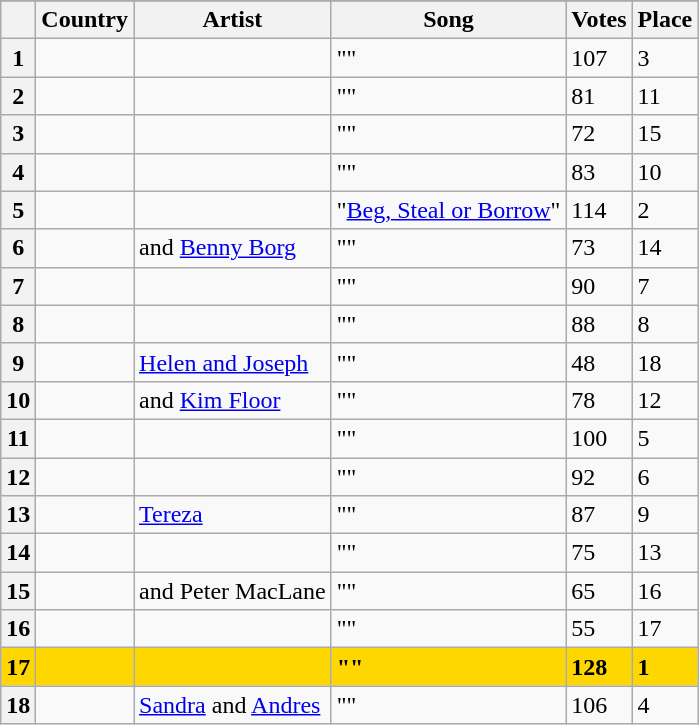<table class="sortable wikitable plainrowheaders">
<tr>
</tr>
<tr>
<th scope="col"></th>
<th scope="col">Country</th>
<th scope="col">Artist</th>
<th scope="col">Song</th>
<th scope="col" class="unsortable">Votes</th>
<th scope="col">Place</th>
</tr>
<tr>
<th scope="row" style="text-align:center;">1</th>
<td></td>
<td></td>
<td>""</td>
<td>107</td>
<td>3</td>
</tr>
<tr>
<th scope="row" style="text-align:center;">2</th>
<td></td>
<td></td>
<td>""</td>
<td>81</td>
<td>11</td>
</tr>
<tr>
<th scope="row" style="text-align:center;">3</th>
<td></td>
<td></td>
<td>""</td>
<td>72</td>
<td>15</td>
</tr>
<tr>
<th scope="row" style="text-align:center;">4</th>
<td></td>
<td></td>
<td>""</td>
<td>83</td>
<td>10</td>
</tr>
<tr>
<th scope="row" style="text-align:center;">5</th>
<td></td>
<td></td>
<td>"<a href='#'>Beg, Steal or Borrow</a>"</td>
<td>114</td>
<td>2</td>
</tr>
<tr>
<th scope="row" style="text-align:center;">6</th>
<td></td>
<td> and <a href='#'>Benny Borg</a></td>
<td>""</td>
<td>73</td>
<td>14</td>
</tr>
<tr>
<th scope="row" style="text-align:center;">7</th>
<td></td>
<td></td>
<td>""</td>
<td>90</td>
<td>7</td>
</tr>
<tr>
<th scope="row" style="text-align:center;">8</th>
<td></td>
<td></td>
<td>""</td>
<td>88</td>
<td>8</td>
</tr>
<tr>
<th scope="row" style="text-align:center;">9</th>
<td></td>
<td><a href='#'>Helen and Joseph</a></td>
<td>""</td>
<td>48</td>
<td>18</td>
</tr>
<tr>
<th scope="row" style="text-align:center;">10</th>
<td></td>
<td> and <a href='#'>Kim Floor</a></td>
<td>""</td>
<td>78</td>
<td>12</td>
</tr>
<tr>
<th scope="row" style="text-align:center;">11</th>
<td></td>
<td></td>
<td>""</td>
<td>100</td>
<td>5</td>
</tr>
<tr>
<th scope="row" style="text-align:center;">12</th>
<td></td>
<td></td>
<td>""</td>
<td>92</td>
<td>6</td>
</tr>
<tr>
<th scope="row" style="text-align:center;">13</th>
<td></td>
<td><a href='#'>Tereza</a></td>
<td>""</td>
<td>87</td>
<td>9</td>
</tr>
<tr>
<th scope="row" style="text-align:center;">14</th>
<td></td>
<td></td>
<td>""</td>
<td>75</td>
<td>13</td>
</tr>
<tr>
<th scope="row" style="text-align:center;">15</th>
<td></td>
<td> and Peter MacLane</td>
<td>""</td>
<td>65</td>
<td>16</td>
</tr>
<tr>
<th scope="row" style="text-align:center;">16</th>
<td></td>
<td></td>
<td>""</td>
<td>55</td>
<td>17</td>
</tr>
<tr style="font-weight:bold; background:gold;">
<th scope="row" style="text-align:center; font-weight:bold; background:gold;">17</th>
<td></td>
<td></td>
<td>""</td>
<td>128</td>
<td>1</td>
</tr>
<tr>
<th scope="row" style="text-align:center;">18</th>
<td></td>
<td><a href='#'>Sandra</a> and <a href='#'>Andres</a></td>
<td>""</td>
<td>106</td>
<td>4</td>
</tr>
</table>
